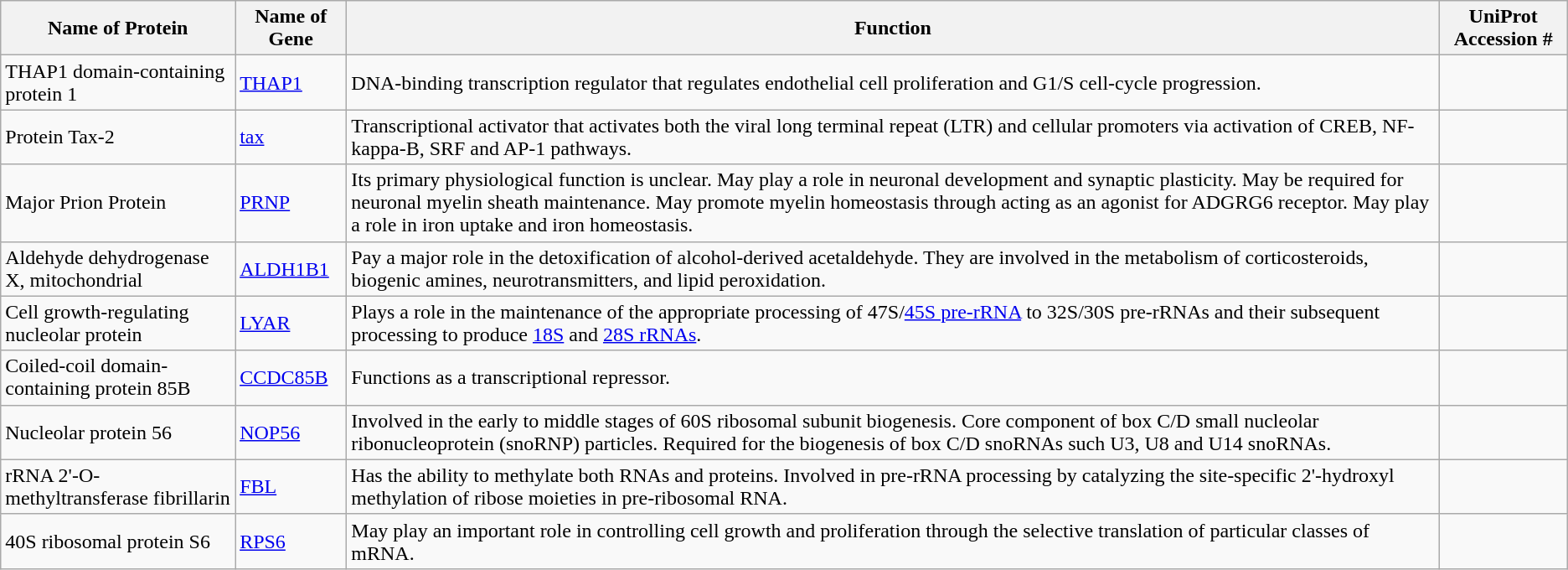<table class="wikitable">
<tr>
<th>Name of Protein</th>
<th>Name of Gene</th>
<th>Function</th>
<th>UniProt Accession #</th>
</tr>
<tr>
<td>THAP1 domain-containing protein 1</td>
<td><a href='#'>THAP1</a></td>
<td>DNA-binding transcription regulator that regulates endothelial cell proliferation and G1/S cell-cycle progression.</td>
<td></td>
</tr>
<tr>
<td>Protein Tax-2</td>
<td><a href='#'>tax</a></td>
<td>Transcriptional activator that activates both the viral long terminal repeat (LTR) and cellular promoters via activation of CREB, NF-kappa-B, SRF and AP-1 pathways.</td>
<td></td>
</tr>
<tr>
<td>Major Prion Protein</td>
<td><a href='#'>PRNP</a></td>
<td>Its primary physiological function is unclear. May play a role in neuronal development and synaptic plasticity. May be required for neuronal myelin sheath maintenance. May promote myelin homeostasis through acting as an agonist for ADGRG6 receptor. May play a role in iron uptake and iron homeostasis.</td>
<td></td>
</tr>
<tr>
<td>Aldehyde dehydrogenase X, mitochondrial</td>
<td><a href='#'>ALDH1B1</a></td>
<td>Pay a major role in the detoxification of alcohol-derived acetaldehyde. They are involved in the metabolism of corticosteroids, biogenic amines, neurotransmitters, and lipid peroxidation.</td>
<td></td>
</tr>
<tr>
<td>Cell growth-regulating nucleolar protein</td>
<td><a href='#'>LYAR</a></td>
<td>Plays a role in the maintenance of the appropriate processing of 47S/<a href='#'>45S pre-rRNA</a> to 32S/30S pre-rRNAs and their subsequent processing to produce <a href='#'>18S</a> and <a href='#'>28S rRNAs</a>.</td>
<td></td>
</tr>
<tr>
<td>Coiled-coil domain-containing protein 85B</td>
<td><a href='#'>CCDC85B</a></td>
<td>Functions as a transcriptional repressor.</td>
<td></td>
</tr>
<tr>
<td>Nucleolar protein 56</td>
<td><a href='#'>NOP56</a></td>
<td>Involved in the early to middle stages of 60S ribosomal subunit biogenesis. Core component of box C/D small nucleolar ribonucleoprotein (snoRNP) particles. Required for the biogenesis of box C/D snoRNAs such U3, U8 and U14 snoRNAs.</td>
<td></td>
</tr>
<tr>
<td>rRNA 2'-O-methyltransferase fibrillarin</td>
<td><a href='#'>FBL</a></td>
<td>Has the ability to methylate both RNAs and proteins. Involved in pre-rRNA processing by catalyzing the site-specific 2'-hydroxyl methylation of ribose moieties in pre-ribosomal RNA.</td>
<td></td>
</tr>
<tr>
<td>40S ribosomal protein S6</td>
<td><a href='#'>RPS6</a></td>
<td>May play an important role in controlling cell growth and proliferation through the selective translation of particular classes of mRNA.</td>
<td></td>
</tr>
</table>
